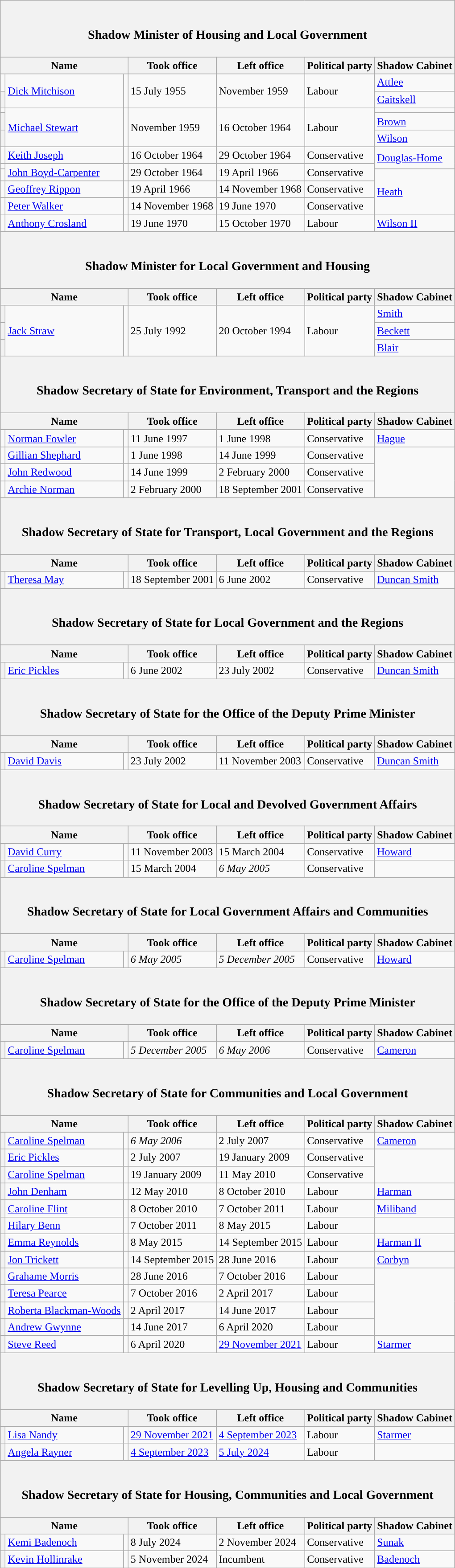<table class="wikitable">
<tr>
<th colspan=7><br><h3>Shadow Minister of Housing and Local Government</h3></th>
</tr>
<tr>
<th colspan="3">Name</th>
<th>Took office</th>
<th>Left office</th>
<th>Political party</th>
<th>Shadow Cabinet</th>
</tr>
<tr>
<td style="background-color: "></td>
<td rowspan=2><a href='#'>Dick Mitchison</a></td>
<td rowspan=2></td>
<td rowspan=2>15 July 1955</td>
<td rowspan=2>November 1959</td>
<td rowspan=2 >Labour</td>
<td><a href='#'>Attlee</a></td>
</tr>
<tr>
<th style="background-color: "></th>
<td><a href='#'>Gaitskell</a></td>
</tr>
<tr>
<td style="background-color: "></td>
<td rowspan=3><a href='#'>Michael Stewart</a></td>
<td rowspan=3></td>
<td rowspan=3>November 1959</td>
<td rowspan=3>16 October 1964</td>
<td rowspan=3 >Labour</td>
</tr>
<tr>
<th style="background-color: "></th>
<td><a href='#'>Brown</a></td>
</tr>
<tr>
<th style="background-color: "></th>
<td><a href='#'>Wilson</a></td>
</tr>
<tr>
<td style="background-color: "></td>
<td><a href='#'>Keith Joseph</a></td>
<td></td>
<td>16 October 1964</td>
<td>29 October 1964</td>
<td>Conservative</td>
<td rowspan=2 ><a href='#'>Douglas-Home</a></td>
</tr>
<tr>
<td style="background-color: "></td>
<td rowspan=2><a href='#'>John Boyd-Carpenter</a></td>
<td rowspan=2></td>
<td rowspan=2>29 October 1964</td>
<td rowspan=2>19 April 1966</td>
<td rowspan=2 >Conservative</td>
</tr>
<tr>
<td style="background-color: "></td>
<td rowspan=3 ><a href='#'>Heath</a></td>
</tr>
<tr>
<td style="background-color: "></td>
<td><a href='#'>Geoffrey Rippon</a></td>
<td></td>
<td>19 April 1966</td>
<td>14 November 1968</td>
<td>Conservative</td>
</tr>
<tr>
<td style="background-color: "></td>
<td><a href='#'>Peter Walker</a></td>
<td></td>
<td>14 November 1968</td>
<td>19 June 1970</td>
<td>Conservative</td>
</tr>
<tr>
<td style="background-color: "></td>
<td><a href='#'>Anthony Crosland</a></td>
<td></td>
<td>19 June 1970</td>
<td>15 October 1970</td>
<td>Labour</td>
<td><a href='#'>Wilson II</a></td>
</tr>
<tr>
<th colspan=7><br><h3>Shadow Minister for Local Government and Housing</h3></th>
</tr>
<tr>
<th colspan="3">Name</th>
<th>Took office</th>
<th>Left office</th>
<th>Political party</th>
<th>Shadow Cabinet</th>
</tr>
<tr>
<th style="background-color: "></th>
<td rowspan=3><a href='#'>Jack Straw</a></td>
<td rowspan=3></td>
<td rowspan=3>25 July 1992</td>
<td rowspan=3>20 October 1994</td>
<td rowspan=3 >Labour</td>
<td><a href='#'>Smith</a></td>
</tr>
<tr>
<th style="background-color: "></th>
<td><a href='#'>Beckett</a></td>
</tr>
<tr>
<th style="background-color: "></th>
<td><a href='#'>Blair</a></td>
</tr>
<tr>
<th colspan=7><br><h3>Shadow Secretary of State for Environment, Transport and the Regions</h3></th>
</tr>
<tr>
<th colspan="3">Name</th>
<th>Took office</th>
<th>Left office</th>
<th>Political party</th>
<th>Shadow Cabinet</th>
</tr>
<tr>
<td style="background-color: "></td>
<td><a href='#'>Norman Fowler</a></td>
<td></td>
<td>11 June 1997</td>
<td>1 June 1998</td>
<td>Conservative</td>
<td><a href='#'>Hague</a></td>
</tr>
<tr>
<td style="background-color: "></td>
<td><a href='#'>Gillian Shephard</a></td>
<td></td>
<td>1 June 1998</td>
<td>14 June 1999</td>
<td>Conservative</td>
</tr>
<tr>
<td style="background-color: "></td>
<td><a href='#'>John Redwood</a></td>
<td></td>
<td>14 June 1999</td>
<td>2 February 2000</td>
<td>Conservative</td>
</tr>
<tr>
<td style="background-color: "></td>
<td><a href='#'>Archie Norman</a></td>
<td></td>
<td>2 February 2000</td>
<td>18 September 2001</td>
<td>Conservative</td>
</tr>
<tr>
<th colspan=7><br><h3>Shadow Secretary of State for Transport, Local Government and the Regions</h3></th>
</tr>
<tr>
<th colspan="3">Name</th>
<th>Took office</th>
<th>Left office</th>
<th>Political party</th>
<th>Shadow Cabinet</th>
</tr>
<tr>
<th style="background-color: "></th>
<td><a href='#'>Theresa May</a></td>
<td></td>
<td>18 September 2001</td>
<td>6 June 2002</td>
<td>Conservative</td>
<td><a href='#'>Duncan Smith</a></td>
</tr>
<tr>
<th colspan=7><br><h3>Shadow Secretary of State for Local Government and the Regions</h3></th>
</tr>
<tr>
<th colspan="3">Name</th>
<th>Took office</th>
<th>Left office</th>
<th>Political party</th>
<th>Shadow Cabinet</th>
</tr>
<tr>
<th style="background-color: "></th>
<td><a href='#'>Eric Pickles</a></td>
<td></td>
<td>6 June 2002</td>
<td>23 July 2002</td>
<td>Conservative</td>
<td><a href='#'>Duncan Smith</a></td>
</tr>
<tr>
<th colspan=7><br><h3>Shadow Secretary of State for the Office of the Deputy Prime Minister</h3></th>
</tr>
<tr>
<th colspan="3">Name</th>
<th>Took office</th>
<th>Left office</th>
<th>Political party</th>
<th>Shadow Cabinet</th>
</tr>
<tr>
<th style="background-color: "></th>
<td><a href='#'>David Davis</a></td>
<td></td>
<td>23 July 2002</td>
<td>11 November 2003</td>
<td>Conservative</td>
<td><a href='#'>Duncan Smith</a></td>
</tr>
<tr>
<th colspan=7><br><h3>Shadow Secretary of State for Local and Devolved Government Affairs</h3></th>
</tr>
<tr>
<th colspan="3">Name</th>
<th>Took office</th>
<th>Left office</th>
<th>Political party</th>
<th>Shadow Cabinet</th>
</tr>
<tr>
<th style="background-color: "></th>
<td><a href='#'>David Curry</a></td>
<td></td>
<td>11 November 2003</td>
<td>15 March 2004</td>
<td>Conservative</td>
<td><a href='#'>Howard</a></td>
</tr>
<tr>
<th style="background-color: "></th>
<td><a href='#'>Caroline Spelman</a></td>
<td></td>
<td>15 March 2004</td>
<td><em>6 May 2005</em></td>
<td>Conservative</td>
</tr>
<tr>
<th colspan=7><br><h3>Shadow Secretary of State for Local Government Affairs and Communities</h3></th>
</tr>
<tr>
<th colspan="3">Name</th>
<th>Took office</th>
<th>Left office</th>
<th>Political party</th>
<th>Shadow Cabinet</th>
</tr>
<tr>
<th style="background-color: "></th>
<td><a href='#'>Caroline Spelman</a></td>
<td></td>
<td><em>6 May 2005</em></td>
<td><em>5 December 2005</em></td>
<td>Conservative</td>
<td><a href='#'>Howard</a></td>
</tr>
<tr>
<th colspan=7><br><h3>Shadow Secretary of State for the Office of the Deputy Prime Minister</h3></th>
</tr>
<tr>
<th colspan="3">Name</th>
<th>Took office</th>
<th>Left office</th>
<th>Political party</th>
<th>Shadow Cabinet</th>
</tr>
<tr>
<th style="background-color: "></th>
<td><a href='#'>Caroline Spelman</a></td>
<td></td>
<td><em>5 December 2005</em></td>
<td><em>6 May 2006</em></td>
<td>Conservative</td>
<td><a href='#'>Cameron</a></td>
</tr>
<tr>
<th colspan=7><br><h3>Shadow Secretary of State for Communities and Local Government</h3></th>
</tr>
<tr>
<th colspan="3">Name</th>
<th>Took office</th>
<th>Left office</th>
<th>Political party</th>
<th>Shadow Cabinet</th>
</tr>
<tr>
<th style="background-color: "></th>
<td><a href='#'>Caroline Spelman</a></td>
<td></td>
<td><em>6 May 2006</em></td>
<td>2 July 2007</td>
<td>Conservative</td>
<td><a href='#'>Cameron</a></td>
</tr>
<tr>
<th style="background-color: "></th>
<td><a href='#'>Eric Pickles</a></td>
<td></td>
<td>2 July 2007</td>
<td>19 January 2009</td>
<td>Conservative</td>
</tr>
<tr>
<th style="background-color: "></th>
<td><a href='#'>Caroline Spelman</a></td>
<td></td>
<td>19 January 2009</td>
<td>11 May 2010</td>
<td>Conservative</td>
</tr>
<tr>
<th style="background-color: "></th>
<td><a href='#'>John Denham</a></td>
<td></td>
<td>12 May 2010</td>
<td>8 October 2010</td>
<td>Labour</td>
<td><a href='#'>Harman</a></td>
</tr>
<tr>
<th style="background-color: "></th>
<td><a href='#'>Caroline Flint</a></td>
<td></td>
<td>8 October 2010</td>
<td>7 October 2011</td>
<td>Labour</td>
<td><a href='#'>Miliband</a></td>
</tr>
<tr>
<th style="background-color: "></th>
<td><a href='#'>Hilary Benn</a></td>
<td></td>
<td>7 October 2011</td>
<td>8 May 2015</td>
<td>Labour</td>
</tr>
<tr>
<th style="background-color: "></th>
<td><a href='#'>Emma Reynolds</a></td>
<td></td>
<td>8 May 2015</td>
<td>14 September 2015</td>
<td>Labour</td>
<td><a href='#'>Harman II</a></td>
</tr>
<tr>
<th style="background-color: "></th>
<td><a href='#'>Jon Trickett</a></td>
<td></td>
<td>14 September 2015</td>
<td>28 June 2016</td>
<td>Labour</td>
<td><a href='#'>Corbyn</a></td>
</tr>
<tr>
<th style="background-color: "></th>
<td><a href='#'>Grahame Morris</a></td>
<td></td>
<td>28 June 2016</td>
<td>7 October 2016</td>
<td>Labour</td>
</tr>
<tr>
<th style="background-color: "></th>
<td><a href='#'>Teresa Pearce</a></td>
<td></td>
<td>7 October 2016</td>
<td>2 April 2017</td>
<td>Labour</td>
</tr>
<tr>
<th style="background-color: "></th>
<td><a href='#'>Roberta Blackman-Woods</a></td>
<td></td>
<td>2 April 2017</td>
<td>14 June 2017</td>
<td>Labour</td>
</tr>
<tr>
<th style="background-color: "></th>
<td><a href='#'>Andrew Gwynne</a></td>
<td></td>
<td>14 June 2017</td>
<td>6 April 2020</td>
<td>Labour</td>
</tr>
<tr>
<th style="background-color: "></th>
<td><a href='#'>Steve Reed</a></td>
<td></td>
<td>6 April 2020</td>
<td><a href='#'>29 November 2021</a></td>
<td>Labour</td>
<td><a href='#'>Starmer</a></td>
</tr>
<tr>
<th colspan=7><br><h3>Shadow Secretary of State for Levelling Up, Housing and Communities</h3></th>
</tr>
<tr>
<th colspan="3">Name</th>
<th>Took office</th>
<th>Left office</th>
<th>Political party</th>
<th>Shadow Cabinet</th>
</tr>
<tr>
<th style="background-color: "></th>
<td><a href='#'>Lisa Nandy</a></td>
<td></td>
<td><a href='#'>29 November 2021</a></td>
<td><a href='#'>4 September 2023</a></td>
<td>Labour</td>
<td><a href='#'>Starmer</a></td>
</tr>
<tr>
<th style="background-color: "></th>
<td><a href='#'>Angela Rayner</a></td>
<td></td>
<td><a href='#'>4 September 2023</a></td>
<td><a href='#'>5 July 2024</a></td>
<td>Labour</td>
</tr>
<tr>
<th colspan=7><br><h3>Shadow Secretary of State for Housing, Communities and Local Government</h3></th>
</tr>
<tr>
<th colspan="3">Name</th>
<th>Took office</th>
<th>Left office</th>
<th>Political party</th>
<th>Shadow Cabinet</th>
</tr>
<tr>
<th style="background-color: "></th>
<td><a href='#'>Kemi Badenoch</a></td>
<td></td>
<td>8 July 2024</td>
<td>2 November 2024</td>
<td>Conservative</td>
<td><a href='#'>Sunak</a></td>
</tr>
<tr>
<th style="background-color: "></th>
<td><a href='#'>Kevin Hollinrake</a></td>
<td></td>
<td>5 November 2024</td>
<td>Incumbent</td>
<td>Conservative</td>
<td><a href='#'>Badenoch</a></td>
</tr>
<tr>
</tr>
</table>
